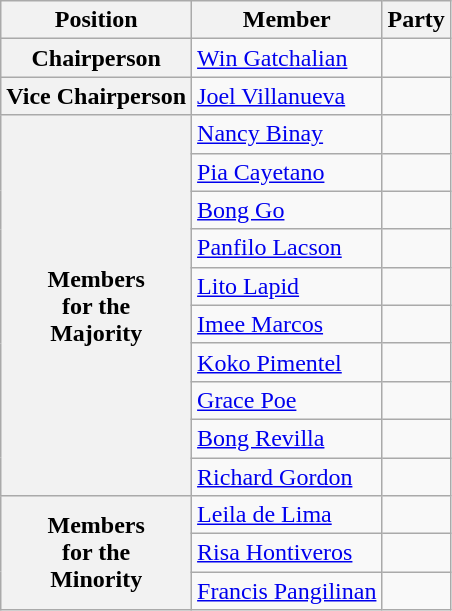<table class="wikitable">
<tr>
<th>Position</th>
<th>Member</th>
<th colspan="2">Party</th>
</tr>
<tr>
<th><strong>Chairperson</strong></th>
<td><a href='#'>Win Gatchalian</a></td>
<td></td>
</tr>
<tr>
<th><strong>Vice Chairperson</strong></th>
<td><a href='#'>Joel Villanueva</a></td>
<td></td>
</tr>
<tr>
<th rowspan="10"><strong>Members</strong><br><strong>for the</strong><br><strong>Majority</strong></th>
<td><a href='#'>Nancy Binay</a></td>
<td></td>
</tr>
<tr>
<td><a href='#'>Pia Cayetano</a></td>
<td></td>
</tr>
<tr>
<td><a href='#'>Bong Go</a></td>
<td></td>
</tr>
<tr>
<td><a href='#'>Panfilo Lacson</a></td>
<td></td>
</tr>
<tr>
<td><a href='#'>Lito Lapid</a></td>
<td></td>
</tr>
<tr>
<td><a href='#'>Imee Marcos</a></td>
<td></td>
</tr>
<tr>
<td><a href='#'>Koko Pimentel</a></td>
<td></td>
</tr>
<tr>
<td><a href='#'>Grace Poe</a></td>
<td></td>
</tr>
<tr>
<td><a href='#'>Bong Revilla</a></td>
<td></td>
</tr>
<tr>
<td><a href='#'>Richard Gordon</a></td>
<td></td>
</tr>
<tr>
<th rowspan=3><strong>Members</strong><br><strong>for the</strong><br><strong>Minority</strong></th>
<td><a href='#'>Leila de Lima</a></td>
<td></td>
</tr>
<tr>
<td><a href='#'>Risa Hontiveros</a></td>
<td></td>
</tr>
<tr>
<td><a href='#'>Francis Pangilinan</a></td>
<td></td>
</tr>
</table>
